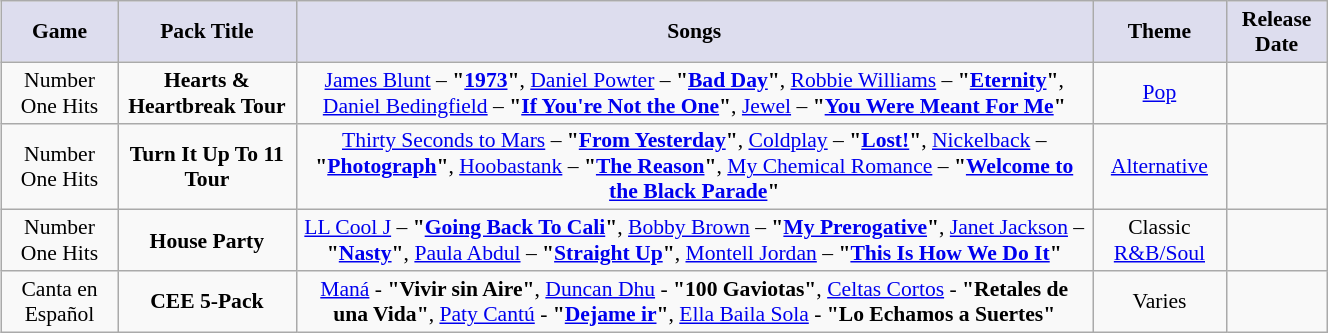<table class="wikitable sortable" style="font-size:90%; text-align:center; width:70%; margin: 5px;">
<tr>
<th style="background:#dde;">Game</th>
<th style="background:#dde;">Pack Title</th>
<th style="background:#dde;">Songs</th>
<th style="background:#dde;">Theme</th>
<th style="background:#dde;">Release Date</th>
</tr>
<tr>
<td>Number One Hits</td>
<td><strong>Hearts & Heartbreak Tour</strong></td>
<td><a href='#'>James Blunt</a> – <strong>"<a href='#'>1973</a>"</strong>, <a href='#'>Daniel Powter</a> – <strong>"<a href='#'>Bad Day</a>"</strong>, <a href='#'>Robbie Williams</a> – <strong>"<a href='#'>Eternity</a>"</strong>, <a href='#'>Daniel Bedingfield</a> – <strong>"<a href='#'>If You're Not the One</a>"</strong>, <a href='#'>Jewel</a> – <strong>"<a href='#'>You Were Meant For Me</a>"</strong></td>
<td><a href='#'>Pop</a></td>
<td></td>
</tr>
<tr>
<td>Number One Hits</td>
<td><strong>Turn It Up To 11 Tour</strong></td>
<td><a href='#'>Thirty Seconds to Mars</a> – <strong>"<a href='#'>From Yesterday</a>"</strong>, <a href='#'>Coldplay</a> – <strong>"<a href='#'>Lost!</a>"</strong>, <a href='#'>Nickelback</a> – <strong>"<a href='#'>Photograph</a>"</strong>, <a href='#'>Hoobastank</a> – <strong>"<a href='#'>The Reason</a>"</strong>, <a href='#'>My Chemical Romance</a> – <strong>"<a href='#'>Welcome to the Black Parade</a>"</strong></td>
<td><a href='#'>Alternative</a></td>
<td></td>
</tr>
<tr>
<td>Number One Hits</td>
<td><strong>House Party</strong></td>
<td><a href='#'>LL Cool J</a> – <strong>"<a href='#'>Going Back To Cali</a>"</strong>, <a href='#'>Bobby Brown</a> – <strong>"<a href='#'>My Prerogative</a>"</strong>, <a href='#'>Janet Jackson</a> – <strong>"<a href='#'>Nasty</a>"</strong>, <a href='#'>Paula Abdul</a> – <strong>"<a href='#'>Straight Up</a>"</strong>, <a href='#'>Montell Jordan</a> – <strong>"<a href='#'>This Is How We Do It</a>"</strong></td>
<td>Classic <a href='#'>R&B/Soul</a></td>
<td></td>
</tr>
<tr>
<td>Canta en Español</td>
<td><strong>CEE 5-Pack</strong></td>
<td><a href='#'>Maná</a> - <strong>"Vivir sin Aire"</strong>, <a href='#'>Duncan Dhu</a> - <strong>"100 Gaviotas"</strong>, <a href='#'>Celtas Cortos</a> - <strong>"Retales de una Vida"</strong>, <a href='#'>Paty Cantú</a> - <strong>"<a href='#'>Dejame ir</a>"</strong>, <a href='#'>Ella Baila Sola</a> - <strong>"Lo Echamos a Suertes"</strong></td>
<td>Varies</td>
<td></td>
</tr>
</table>
